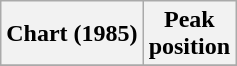<table class="wikitable sortable plainrowheaders">
<tr>
<th>Chart (1985)</th>
<th>Peak<br>position</th>
</tr>
<tr>
</tr>
</table>
